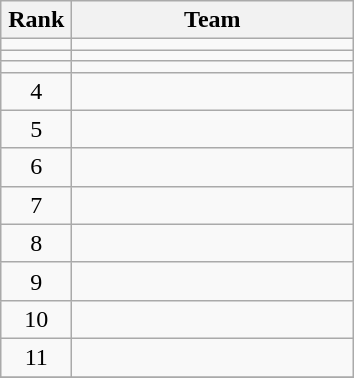<table class="wikitable" style="text-align: center;">
<tr>
<th width=40>Rank</th>
<th width=180>Team</th>
</tr>
<tr align=center>
<td></td>
<td style="text-align:left;"></td>
</tr>
<tr align=center>
<td></td>
<td style="text-align:left;"></td>
</tr>
<tr align=center>
<td></td>
<td style="text-align:left;"></td>
</tr>
<tr align=center>
<td>4</td>
<td style="text-align:left;"></td>
</tr>
<tr align=center>
<td>5</td>
<td style="text-align:left;"></td>
</tr>
<tr align=center>
<td>6</td>
<td style="text-align:left;"></td>
</tr>
<tr align=center>
<td>7</td>
<td style="text-align:left;"></td>
</tr>
<tr align=center>
<td>8</td>
<td style="text-align:left;"></td>
</tr>
<tr align=center>
<td>9</td>
<td style="text-align:left;"></td>
</tr>
<tr align=center>
<td>10</td>
<td style="text-align:left;"></td>
</tr>
<tr align=center>
<td>11</td>
<td style="text-align:left;"></td>
</tr>
<tr align=center>
</tr>
</table>
